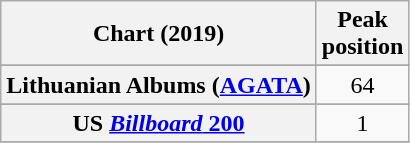<table class="wikitable sortable plainrowheaders" style="text-align:center">
<tr>
<th scope="col">Chart (2019)</th>
<th scope="col">Peak<br> position</th>
</tr>
<tr>
</tr>
<tr>
</tr>
<tr>
</tr>
<tr>
</tr>
<tr>
</tr>
<tr>
<th scope="row">Lithuanian Albums (<a href='#'>AGATA</a>)</th>
<td>64</td>
</tr>
<tr>
</tr>
<tr>
</tr>
<tr>
</tr>
<tr>
</tr>
<tr>
<th scope="row">US <a href='#'><em>Billboard</em> 200</a></th>
<td>1</td>
</tr>
<tr>
</tr>
</table>
